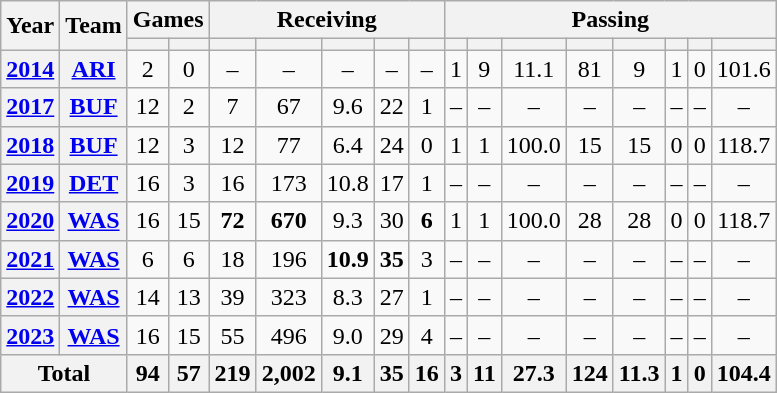<table class="wikitable" style="text-align: center;">
<tr>
<th rowspan="2">Year</th>
<th rowspan="2">Team</th>
<th colspan="2">Games</th>
<th colspan="5">Receiving</th>
<th colspan="8">Passing</th>
</tr>
<tr>
<th></th>
<th></th>
<th></th>
<th></th>
<th></th>
<th></th>
<th></th>
<th></th>
<th></th>
<th></th>
<th></th>
<th></th>
<th></th>
<th></th>
<th></th>
</tr>
<tr>
<th><a href='#'>2014</a></th>
<th><a href='#'>ARI</a></th>
<td>2</td>
<td>0</td>
<td>–</td>
<td>–</td>
<td>–</td>
<td>–</td>
<td>–</td>
<td>1</td>
<td>9</td>
<td>11.1</td>
<td>81</td>
<td>9</td>
<td>1</td>
<td>0</td>
<td>101.6</td>
</tr>
<tr>
<th><a href='#'>2017</a></th>
<th><a href='#'>BUF</a></th>
<td>12</td>
<td>2</td>
<td>7</td>
<td>67</td>
<td>9.6</td>
<td>22</td>
<td>1</td>
<td>–</td>
<td>–</td>
<td>–</td>
<td>–</td>
<td>–</td>
<td>–</td>
<td>–</td>
<td>–</td>
</tr>
<tr>
<th><a href='#'>2018</a></th>
<th><a href='#'>BUF</a></th>
<td>12</td>
<td>3</td>
<td>12</td>
<td>77</td>
<td>6.4</td>
<td>24</td>
<td>0</td>
<td>1</td>
<td>1</td>
<td>100.0</td>
<td>15</td>
<td>15</td>
<td>0</td>
<td>0</td>
<td>118.7</td>
</tr>
<tr>
<th><a href='#'>2019</a></th>
<th><a href='#'>DET</a></th>
<td>16</td>
<td>3</td>
<td>16</td>
<td>173</td>
<td>10.8</td>
<td>17</td>
<td>1</td>
<td>–</td>
<td>–</td>
<td>–</td>
<td>–</td>
<td>–</td>
<td>–</td>
<td>–</td>
<td>–</td>
</tr>
<tr>
<th><a href='#'>2020</a></th>
<th><a href='#'>WAS</a></th>
<td>16</td>
<td>15</td>
<td><strong>72</strong></td>
<td><strong>670</strong></td>
<td>9.3</td>
<td>30</td>
<td><strong>6</strong></td>
<td>1</td>
<td>1</td>
<td>100.0</td>
<td>28</td>
<td>28</td>
<td>0</td>
<td>0</td>
<td>118.7</td>
</tr>
<tr>
<th><a href='#'>2021</a></th>
<th><a href='#'>WAS</a></th>
<td>6</td>
<td>6</td>
<td>18</td>
<td>196</td>
<td><strong>10.9</strong></td>
<td><strong>35</strong></td>
<td>3</td>
<td>–</td>
<td>–</td>
<td>–</td>
<td>–</td>
<td>–</td>
<td>–</td>
<td>–</td>
<td>–</td>
</tr>
<tr>
<th><a href='#'>2022</a></th>
<th><a href='#'>WAS</a></th>
<td>14</td>
<td>13</td>
<td>39</td>
<td>323</td>
<td>8.3</td>
<td>27</td>
<td>1</td>
<td>–</td>
<td>–</td>
<td>–</td>
<td>–</td>
<td>–</td>
<td>–</td>
<td>–</td>
<td>–</td>
</tr>
<tr>
<th><a href='#'>2023</a></th>
<th><a href='#'>WAS</a></th>
<td>16</td>
<td>15</td>
<td>55</td>
<td>496</td>
<td>9.0</td>
<td>29</td>
<td>4</td>
<td>–</td>
<td>–</td>
<td>–</td>
<td>–</td>
<td>–</td>
<td>–</td>
<td>–</td>
<td>–</td>
</tr>
<tr>
<th colspan="2">Total</th>
<th>94</th>
<th>57</th>
<th>219</th>
<th>2,002</th>
<th>9.1</th>
<th>35</th>
<th>16</th>
<th>3</th>
<th>11</th>
<th>27.3</th>
<th>124</th>
<th>11.3</th>
<th>1</th>
<th>0</th>
<th>104.4</th>
</tr>
</table>
